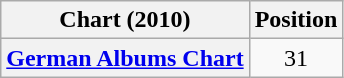<table class="wikitable plainrowheaders" style="text-align:center;">
<tr>
<th scope="col">Chart (2010)</th>
<th scope="col">Position</th>
</tr>
<tr>
<th scope="row"><a href='#'>German Albums Chart</a></th>
<td>31</td>
</tr>
</table>
